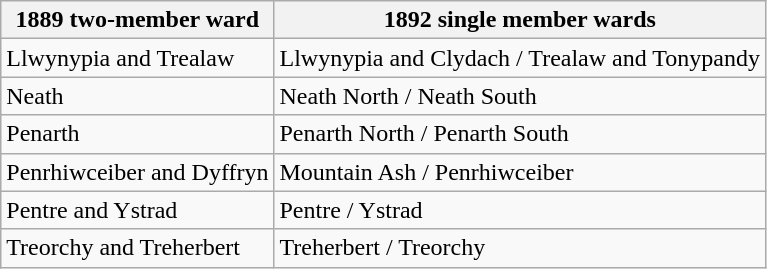<table class="wikitable">
<tr>
<th>1889 two-member ward</th>
<th>1892 single member wards</th>
</tr>
<tr>
<td>Llwynypia and Trealaw</td>
<td>Llwynypia and Clydach / Trealaw and Tonypandy</td>
</tr>
<tr>
<td>Neath</td>
<td>Neath North /  Neath South</td>
</tr>
<tr>
<td>Penarth</td>
<td>Penarth North / Penarth South</td>
</tr>
<tr>
<td>Penrhiwceiber and Dyffryn</td>
<td>Mountain Ash / Penrhiwceiber</td>
</tr>
<tr>
<td>Pentre and Ystrad</td>
<td>Pentre / Ystrad</td>
</tr>
<tr>
<td>Treorchy and Treherbert</td>
<td>Treherbert / Treorchy</td>
</tr>
</table>
